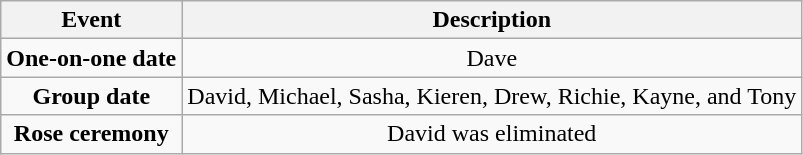<table class="wikitable sortable" style="text-align:center;">
<tr>
<th>Event</th>
<th>Description</th>
</tr>
<tr>
<td><strong>One-on-one date</strong></td>
<td>Dave</td>
</tr>
<tr>
<td><strong>Group date</strong></td>
<td>David, Michael, Sasha, Kieren, Drew, Richie, Kayne, and Tony</td>
</tr>
<tr>
<td><strong>Rose ceremony</strong></td>
<td>David was eliminated</td>
</tr>
</table>
